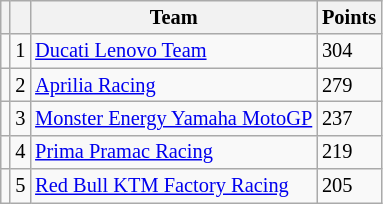<table class="wikitable" style="font-size: 85%;">
<tr>
<th></th>
<th></th>
<th>Team</th>
<th>Points</th>
</tr>
<tr>
<td></td>
<td align=center>1</td>
<td> <a href='#'>Ducati Lenovo Team</a></td>
<td align=left>304</td>
</tr>
<tr>
<td></td>
<td align=center>2</td>
<td> <a href='#'>Aprilia Racing</a></td>
<td align=left>279</td>
</tr>
<tr>
<td></td>
<td align=center>3</td>
<td> <a href='#'>Monster Energy Yamaha MotoGP</a></td>
<td align=left>237</td>
</tr>
<tr>
<td></td>
<td align=center>4</td>
<td> <a href='#'>Prima Pramac Racing</a></td>
<td align=left>219</td>
</tr>
<tr>
<td></td>
<td align=center>5</td>
<td> <a href='#'>Red Bull KTM Factory Racing</a></td>
<td align=left>205</td>
</tr>
</table>
